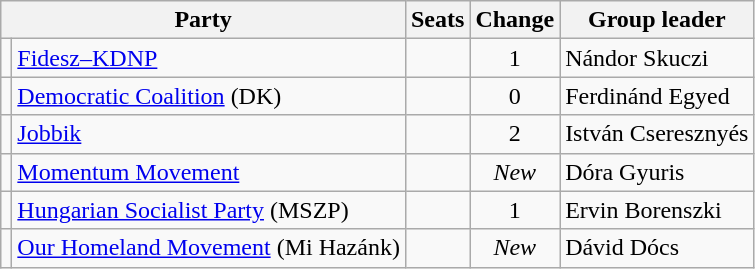<table class="wikitable">
<tr>
<th colspan=2>Party</th>
<th>Seats</th>
<th>Change</th>
<th>Group leader</th>
</tr>
<tr>
<td bgcolor=></td>
<td><a href='#'>Fidesz–KDNP</a></td>
<td style="text-align:center"></td>
<td align="center"> 1</td>
<td>Nándor Skuczi</td>
</tr>
<tr>
<td bgcolor=></td>
<td><a href='#'>Democratic Coalition</a> (DK)</td>
<td style="text-align:center"></td>
<td align="center"> 0</td>
<td>Ferdinánd Egyed</td>
</tr>
<tr>
<td bgcolor=></td>
<td><a href='#'>Jobbik</a></td>
<td style="text-align:center"></td>
<td align="center"> 2</td>
<td>István Cseresznyés</td>
</tr>
<tr>
<td bgcolor=></td>
<td><a href='#'>Momentum Movement</a></td>
<td style="text-align:center"></td>
<td align="center"><em>New</em></td>
<td>Dóra Gyuris</td>
</tr>
<tr>
<td bgcolor=></td>
<td><a href='#'>Hungarian Socialist Party</a> (MSZP)</td>
<td style="text-align:center"></td>
<td align="center"> 1</td>
<td>Ervin Borenszki</td>
</tr>
<tr>
<td bgcolor=></td>
<td><a href='#'>Our Homeland Movement</a> (Mi Hazánk)</td>
<td style="text-align:center"></td>
<td align="center"><em>New</em></td>
<td>Dávid Dócs</td>
</tr>
</table>
